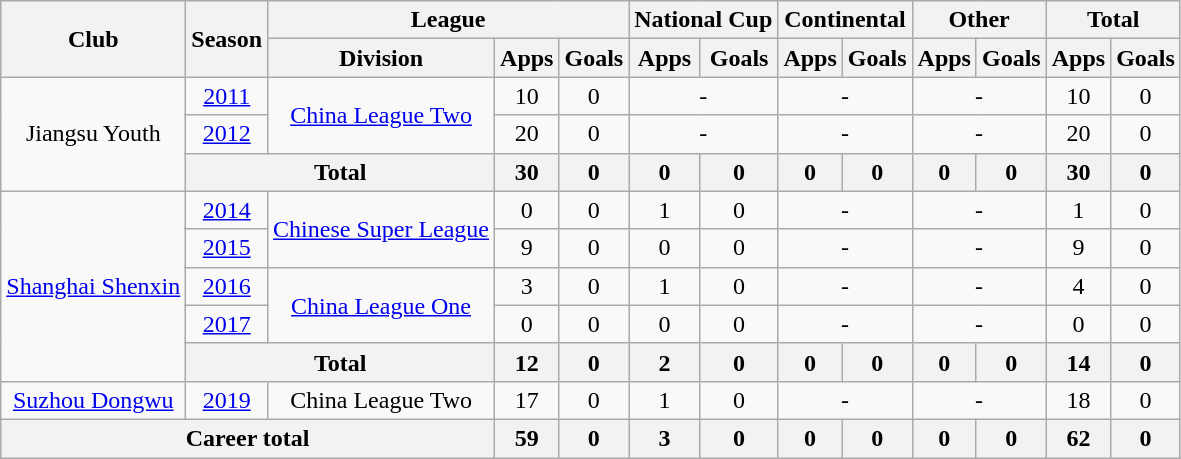<table class="wikitable" style="text-align: center">
<tr>
<th rowspan="2">Club</th>
<th rowspan="2">Season</th>
<th colspan="3">League</th>
<th colspan="2">National Cup</th>
<th colspan="2">Continental</th>
<th colspan="2">Other</th>
<th colspan="2">Total</th>
</tr>
<tr>
<th>Division</th>
<th>Apps</th>
<th>Goals</th>
<th>Apps</th>
<th>Goals</th>
<th>Apps</th>
<th>Goals</th>
<th>Apps</th>
<th>Goals</th>
<th>Apps</th>
<th>Goals</th>
</tr>
<tr>
<td rowspan=3>Jiangsu Youth</td>
<td><a href='#'>2011</a></td>
<td rowspan="2"><a href='#'>China League Two</a></td>
<td>10</td>
<td>0</td>
<td colspan="2">-</td>
<td colspan="2">-</td>
<td colspan="2">-</td>
<td>10</td>
<td>0</td>
</tr>
<tr>
<td><a href='#'>2012</a></td>
<td>20</td>
<td>0</td>
<td colspan="2">-</td>
<td colspan="2">-</td>
<td colspan="2">-</td>
<td>20</td>
<td>0</td>
</tr>
<tr>
<th colspan="2"><strong>Total</strong></th>
<th>30</th>
<th>0</th>
<th>0</th>
<th>0</th>
<th>0</th>
<th>0</th>
<th>0</th>
<th>0</th>
<th>30</th>
<th>0</th>
</tr>
<tr>
<td rowspan=5><a href='#'>Shanghai Shenxin</a></td>
<td><a href='#'>2014</a></td>
<td rowspan="2"><a href='#'>Chinese Super League</a></td>
<td>0</td>
<td>0</td>
<td>1</td>
<td>0</td>
<td colspan="2">-</td>
<td colspan="2">-</td>
<td>1</td>
<td>0</td>
</tr>
<tr>
<td><a href='#'>2015</a></td>
<td>9</td>
<td>0</td>
<td>0</td>
<td>0</td>
<td colspan="2">-</td>
<td colspan="2">-</td>
<td>9</td>
<td>0</td>
</tr>
<tr>
<td><a href='#'>2016</a></td>
<td rowspan="2"><a href='#'>China League One</a></td>
<td>3</td>
<td>0</td>
<td>1</td>
<td>0</td>
<td colspan="2">-</td>
<td colspan="2">-</td>
<td>4</td>
<td>0</td>
</tr>
<tr>
<td><a href='#'>2017</a></td>
<td>0</td>
<td>0</td>
<td>0</td>
<td>0</td>
<td colspan="2">-</td>
<td colspan="2">-</td>
<td>0</td>
<td>0</td>
</tr>
<tr>
<th colspan="2"><strong>Total</strong></th>
<th>12</th>
<th>0</th>
<th>2</th>
<th>0</th>
<th>0</th>
<th>0</th>
<th>0</th>
<th>0</th>
<th>14</th>
<th>0</th>
</tr>
<tr>
<td><a href='#'>Suzhou Dongwu</a></td>
<td><a href='#'>2019</a></td>
<td>China League Two</td>
<td>17</td>
<td>0</td>
<td>1</td>
<td>0</td>
<td colspan="2">-</td>
<td colspan="2">-</td>
<td>18</td>
<td>0</td>
</tr>
<tr>
<th colspan=3>Career total</th>
<th>59</th>
<th>0</th>
<th>3</th>
<th>0</th>
<th>0</th>
<th>0</th>
<th>0</th>
<th>0</th>
<th>62</th>
<th>0</th>
</tr>
</table>
